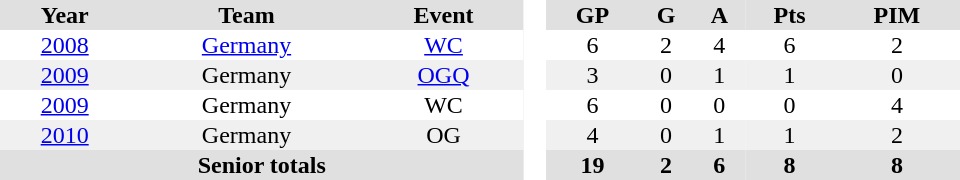<table border="0" cellpadding="1" cellspacing="0" style="text-align:center; width:40em">
<tr ALIGN="center" bgcolor="#e0e0e0">
<th>Year</th>
<th>Team</th>
<th>Event</th>
<th ALIGN="center" rowspan="99" bgcolor="#ffffff"> </th>
<th>GP</th>
<th>G</th>
<th>A</th>
<th>Pts</th>
<th>PIM</th>
</tr>
<tr>
<td><a href='#'>2008</a></td>
<td><a href='#'>Germany</a></td>
<td><a href='#'>WC</a></td>
<td>6</td>
<td>2</td>
<td>4</td>
<td>6</td>
<td>2</td>
</tr>
<tr bgcolor="#f0f0f0">
<td><a href='#'>2009</a></td>
<td>Germany</td>
<td><a href='#'>OGQ</a></td>
<td>3</td>
<td>0</td>
<td>1</td>
<td>1</td>
<td>0</td>
</tr>
<tr>
<td><a href='#'>2009</a></td>
<td>Germany</td>
<td>WC</td>
<td>6</td>
<td>0</td>
<td>0</td>
<td>0</td>
<td>4</td>
</tr>
<tr bgcolor="#f0f0f0">
<td><a href='#'>2010</a></td>
<td>Germany</td>
<td>OG</td>
<td>4</td>
<td>0</td>
<td>1</td>
<td>1</td>
<td>2</td>
</tr>
<tr bgcolor="#e0e0e0">
<th colspan="3">Senior totals</th>
<th>19</th>
<th>2</th>
<th>6</th>
<th>8</th>
<th>8</th>
</tr>
</table>
